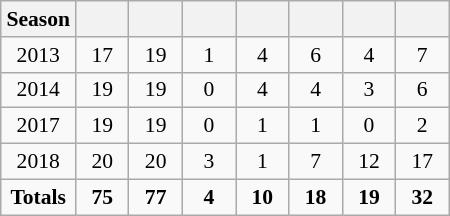<table class="wikitable plainrowheaders sortable" style="font-size:90%; text-align:center;">
<tr>
<th scope="col" style="width:3em">Season</th>
<th rowspan="1" scope="col" style="width:2em"></th>
<th rowspan="1" scope="col" style="width:2em"></th>
<th rowspan="1" scope="col" style="width:2em"></th>
<th rowspan="1" scope="col" style="width:2em"></th>
<th rowspan="1" scope="col" style="width:2em"></th>
<th rowspan="1" scope="col" style="width:2em"></th>
<th rowspan="1" scope="col" style="width:2em"></th>
</tr>
<tr>
<td>2013</td>
<td>17</td>
<td>19</td>
<td>1</td>
<td>4</td>
<td>6</td>
<td>4</td>
<td>7</td>
</tr>
<tr>
<td>2014</td>
<td>19</td>
<td>19</td>
<td>0</td>
<td>4</td>
<td>4</td>
<td>3</td>
<td>6</td>
</tr>
<tr>
<td>2017</td>
<td>19</td>
<td>19</td>
<td>0</td>
<td>1</td>
<td>1</td>
<td>0</td>
<td>2</td>
</tr>
<tr>
<td>2018</td>
<td>20</td>
<td>20</td>
<td>3</td>
<td>1</td>
<td>7</td>
<td>12</td>
<td>17</td>
</tr>
<tr>
<td><strong>Totals</strong></td>
<td><strong>75</strong></td>
<td><strong>77</strong></td>
<td><strong>4</strong></td>
<td><strong>10</strong></td>
<td><strong>18</strong></td>
<td><strong>19</strong></td>
<td><strong>32</strong></td>
</tr>
</table>
